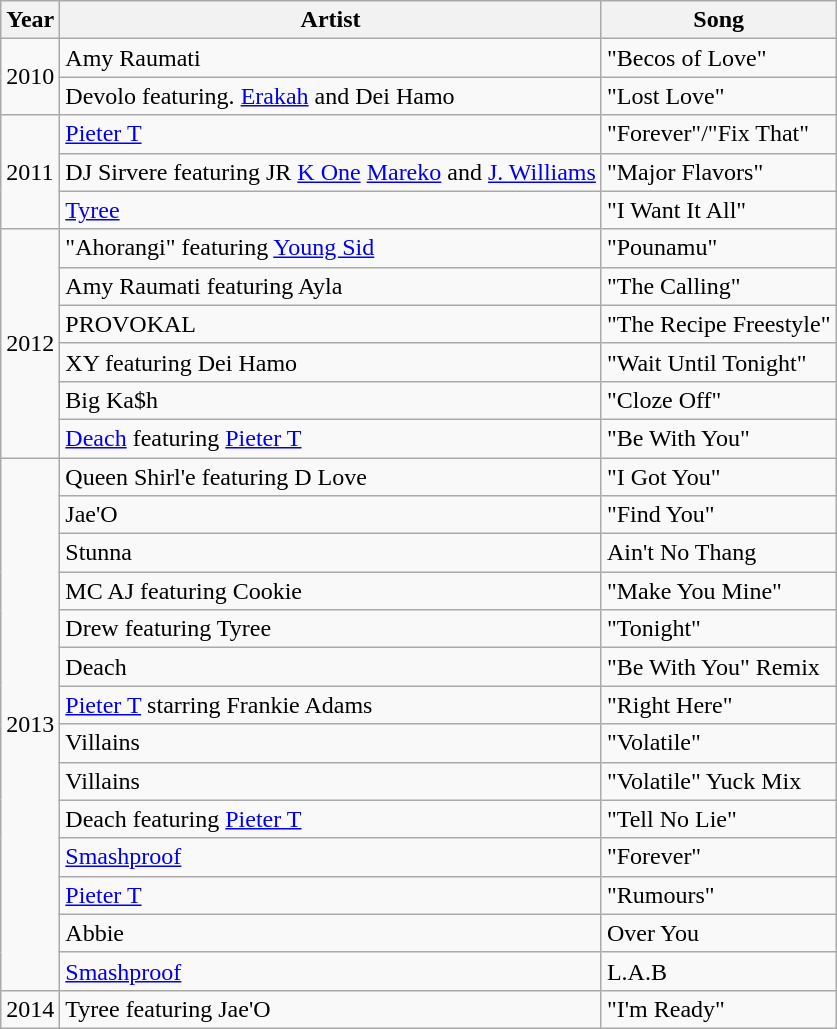<table class="wikitable">
<tr>
<th>Year</th>
<th>Artist</th>
<th>Song</th>
</tr>
<tr>
<td rowspan="2">2010</td>
<td>Amy Raumati</td>
<td>"Becos of Love"</td>
</tr>
<tr>
<td>Devolo featuring. <a href='#'>Erakah</a> and Dei Hamo</td>
<td>"Lost Love"</td>
</tr>
<tr>
<td rowspan="3">2011</td>
<td><a href='#'>Pieter T</a></td>
<td>"Forever"/"Fix That"</td>
</tr>
<tr>
<td>DJ Sirvere featuring JR <a href='#'>K One</a> <a href='#'>Mareko</a> and <a href='#'>J. Williams</a></td>
<td>"Major Flavors"</td>
</tr>
<tr>
<td><a href='#'>Tyree</a></td>
<td>"I Want It All"</td>
</tr>
<tr>
<td rowspan="6">2012</td>
<td>"Ahorangi" featuring <a href='#'>Young Sid</a></td>
<td>"Pounamu"</td>
</tr>
<tr>
<td>Amy Raumati featuring Ayla</td>
<td>"The Calling"</td>
</tr>
<tr>
<td>PROVOKAL</td>
<td>"The Recipe Freestyle"</td>
</tr>
<tr>
<td>XY featuring Dei Hamo</td>
<td>"Wait Until Tonight"</td>
</tr>
<tr>
<td>Big Ka$h</td>
<td>"Cloze Off"</td>
</tr>
<tr>
<td><a href='#'>Deach</a> featuring <a href='#'>Pieter T</a></td>
<td>"Be With You"</td>
</tr>
<tr>
<td rowspan="14">2013</td>
<td>Queen Shirl'e featuring D Love</td>
<td>"I Got You"</td>
</tr>
<tr>
<td>Jae'O</td>
<td>"Find You"</td>
</tr>
<tr>
<td>Stunna</td>
<td>Ain't No Thang</td>
</tr>
<tr>
<td>MC AJ featuring Cookie</td>
<td>"Make You Mine"</td>
</tr>
<tr>
<td>Drew featuring Tyree</td>
<td>"Tonight"</td>
</tr>
<tr>
<td>Deach</td>
<td>"Be With You" Remix</td>
</tr>
<tr>
<td><a href='#'>Pieter T</a> starring Frankie Adams</td>
<td>"Right Here"</td>
</tr>
<tr>
<td>Villains</td>
<td>"Volatile"</td>
</tr>
<tr>
<td>Villains</td>
<td>"Volatile" Yuck Mix</td>
</tr>
<tr>
<td>Deach featuring <a href='#'>Pieter T</a></td>
<td>"Tell No Lie"</td>
</tr>
<tr>
<td><a href='#'>Smashproof</a></td>
<td>"Forever"</td>
</tr>
<tr>
<td><a href='#'>Pieter T</a></td>
<td>"Rumours"</td>
</tr>
<tr>
<td>Abbie</td>
<td>Over You</td>
</tr>
<tr>
<td><a href='#'>Smashproof</a></td>
<td>L.A.B</td>
</tr>
<tr>
<td>2014</td>
<td>Tyree featuring Jae'O</td>
<td>"I'm Ready"</td>
</tr>
</table>
